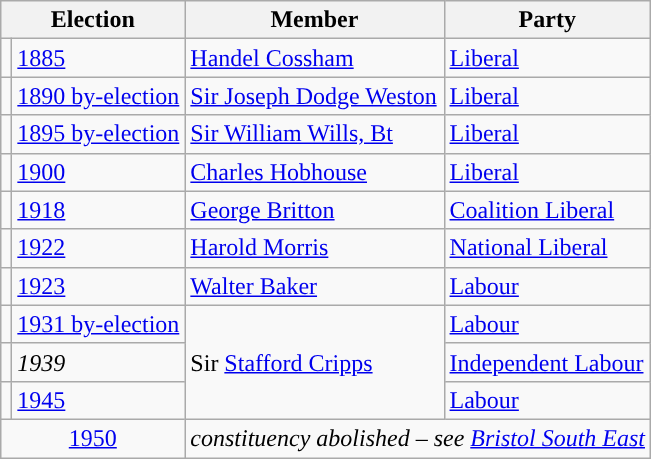<table class="wikitable">
<tr>
<th colspan="2">Election</th>
<th>Member</th>
<th>Party</th>
</tr>
<tr>
<td style="color:inherit;background-color: "></td>
<td><a href='#'>1885</a></td>
<td><a href='#'>Handel Cossham</a></td>
<td><a href='#'>Liberal</a></td>
</tr>
<tr>
<td style="color:inherit;background-color: "></td>
<td><a href='#'>1890 by-election</a></td>
<td><a href='#'>Sir Joseph Dodge Weston</a></td>
<td><a href='#'>Liberal</a></td>
</tr>
<tr>
<td style="color:inherit;background-color: "></td>
<td><a href='#'>1895 by-election</a></td>
<td><a href='#'>Sir William Wills, Bt</a></td>
<td><a href='#'>Liberal</a></td>
</tr>
<tr>
<td style="color:inherit;background-color: "></td>
<td><a href='#'>1900</a></td>
<td><a href='#'>Charles Hobhouse</a></td>
<td><a href='#'>Liberal</a></td>
</tr>
<tr>
<td style="color:inherit;background-color: "></td>
<td><a href='#'>1918</a></td>
<td><a href='#'>George Britton</a></td>
<td><a href='#'>Coalition Liberal</a></td>
</tr>
<tr>
<td style="color:inherit;background-color: "></td>
<td><a href='#'>1922</a></td>
<td><a href='#'>Harold Morris</a></td>
<td><a href='#'>National Liberal</a></td>
</tr>
<tr>
<td style="color:inherit;background-color: "></td>
<td><a href='#'>1923</a></td>
<td><a href='#'>Walter Baker</a></td>
<td><a href='#'>Labour</a></td>
</tr>
<tr>
<td style="color:inherit;background-color: "></td>
<td><a href='#'>1931 by-election</a></td>
<td rowspan="3">Sir <a href='#'>Stafford Cripps</a></td>
<td><a href='#'>Labour</a></td>
</tr>
<tr>
<td style="color:inherit;background-color: "></td>
<td><em>1939</em></td>
<td><a href='#'>Independent Labour</a></td>
</tr>
<tr>
<td style="color:inherit;background-color: "></td>
<td><a href='#'>1945</a></td>
<td><a href='#'>Labour</a></td>
</tr>
<tr>
<td colspan="2" align="center"><a href='#'>1950</a></td>
<td colspan="2"><em>constituency abolished – see <a href='#'>Bristol South East</a></em></td>
</tr>
</table>
